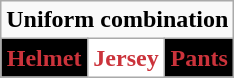<table class="wikitable"  style="display: inline-table;">
<tr>
<td align="center" Colspan="3"><strong>Uniform combination</strong></td>
</tr>
<tr align="center">
<td style="background:#000000; color:#cb333b"><strong>Helmet</strong></td>
<td style="background:white; color:#cb333b"><strong>Jersey</strong></td>
<td style="background:#000000; color:#cb333b"><strong>Pants</strong></td>
</tr>
</table>
